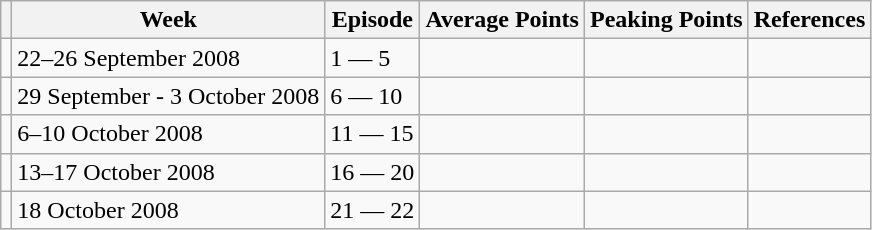<table class="wikitable">
<tr>
<th></th>
<th>Week</th>
<th>Episode</th>
<th>Average Points</th>
<th>Peaking Points</th>
<th>References</th>
</tr>
<tr>
<td></td>
<td>22–26 September 2008</td>
<td>1 — 5</td>
<td></td>
<td></td>
<td></td>
</tr>
<tr>
<td></td>
<td>29 September - 3 October 2008</td>
<td>6 — 10</td>
<td></td>
<td></td>
<td></td>
</tr>
<tr>
<td></td>
<td>6–10 October 2008</td>
<td>11 — 15</td>
<td></td>
<td></td>
<td></td>
</tr>
<tr>
<td></td>
<td>13–17 October 2008</td>
<td>16 — 20</td>
<td></td>
<td></td>
<td></td>
</tr>
<tr>
<td></td>
<td>18 October 2008</td>
<td>21 — 22</td>
<td></td>
<td></td>
<td></td>
</tr>
</table>
